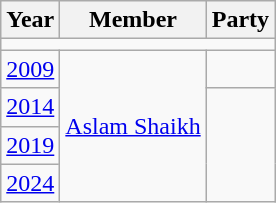<table class="wikitable">
<tr>
<th>Year</th>
<th>Member</th>
<th colspan="2">Party</th>
</tr>
<tr>
<td colspan=4></td>
</tr>
<tr>
<td><a href='#'>2009</a></td>
<td rowspan="4"><a href='#'>Aslam Shaikh</a></td>
<td></td>
</tr>
<tr>
<td><a href='#'>2014</a></td>
</tr>
<tr>
<td><a href='#'>2019</a></td>
</tr>
<tr>
<td><a href='#'>2024</a></td>
</tr>
</table>
